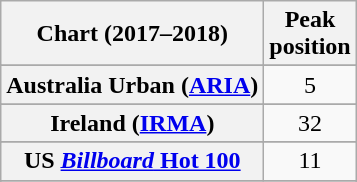<table class="wikitable sortable plainrowheaders" style="text-align:center">
<tr>
<th scope="col">Chart (2017–2018)</th>
<th scope="col">Peak<br>position</th>
</tr>
<tr>
</tr>
<tr>
<th scope="row">Australia Urban (<a href='#'>ARIA</a>)</th>
<td>5</td>
</tr>
<tr>
</tr>
<tr>
</tr>
<tr>
</tr>
<tr>
</tr>
<tr>
</tr>
<tr>
<th scope="row">Ireland (<a href='#'>IRMA</a>)</th>
<td>32</td>
</tr>
<tr>
</tr>
<tr>
</tr>
<tr>
</tr>
<tr>
</tr>
<tr>
</tr>
<tr>
</tr>
<tr>
<th scope="row">US <a href='#'><em>Billboard</em> Hot 100</a></th>
<td>11</td>
</tr>
<tr>
</tr>
<tr>
</tr>
<tr>
</tr>
<tr>
</tr>
<tr>
</tr>
</table>
